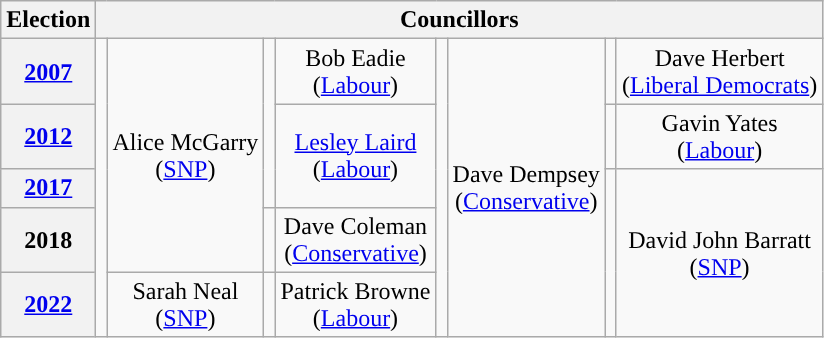<table class="wikitable" style="text-align:center">
<tr>
<th>Election</th>
<th colspan=8>Councillors</th>
</tr>
<tr>
<th><a href='#'>2007</a></th>
<td rowspan=5; style="background-color: "></td>
<td rowspan=4>Alice McGarry<br>(<a href='#'>SNP</a>)</td>
<td rowspan=3; style="background-color: "></td>
<td rowspan=1>Bob Eadie<br>(<a href='#'>Labour</a>)</td>
<td rowspan=5; style="background-color: "></td>
<td rowspan=5>Dave Dempsey<br>(<a href='#'>Conservative</a>)</td>
<td rowspan=1; style="background-color: "></td>
<td rowspan=1>Dave Herbert<br>(<a href='#'>Liberal Democrats</a>)</td>
</tr>
<tr>
<th><a href='#'>2012</a></th>
<td rowspan=2><a href='#'>Lesley Laird</a><br>(<a href='#'>Labour</a>)</td>
<td rowspan=1; style="background-color: "></td>
<td rowspan=1>Gavin Yates<br>(<a href='#'>Labour</a>)</td>
</tr>
<tr>
<th><a href='#'>2017</a></th>
<td rowspan=3; style="background-color: "></td>
<td rowspan=3>David John Barratt<br>(<a href='#'>SNP</a>)</td>
</tr>
<tr>
<th>2018</th>
<td rowspan=1; style="background-color: "></td>
<td rowspan=1>Dave Coleman<br>(<a href='#'>Conservative</a>)</td>
</tr>
<tr>
<th><a href='#'>2022</a></th>
<td rowspan=1>Sarah Neal<br>(<a href='#'>SNP</a>)</td>
<td rowspan=1; style="background-color: "></td>
<td rowspan=1>Patrick Browne<br>(<a href='#'>Labour</a>)</td>
</tr>
</table>
